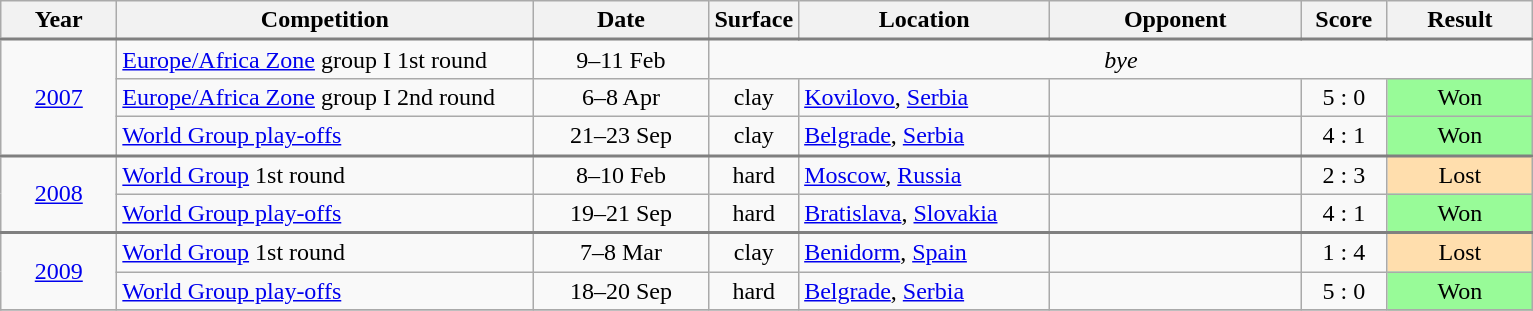<table class="wikitable collapsible collapsed">
<tr>
<th width="70">Year</th>
<th width="270">Competition</th>
<th width="110">Date</th>
<th width="50">Surface</th>
<th width="160">Location</th>
<th width="160">Opponent</th>
<th width="50">Score</th>
<th width="90">Result</th>
</tr>
<tr style="border-top:2px solid gray;">
<td align="center" rowspan="3"><a href='#'>2007</a></td>
<td><a href='#'>Europe/Africa Zone</a> group I 1st round</td>
<td align="center">9–11 Feb</td>
<td colspan="5" align="center"><em>bye</em></td>
</tr>
<tr>
<td><a href='#'>Europe/Africa Zone</a> group I 2nd round</td>
<td align="center">6–8 Apr</td>
<td align="center">clay</td>
<td><a href='#'>Kovilovo</a>, <a href='#'>Serbia</a></td>
<td></td>
<td align="center">5 : 0</td>
<td align="center" bgcolor="#98FB98">Won</td>
</tr>
<tr>
<td><a href='#'>World Group play-offs</a></td>
<td align="center">21–23 Sep</td>
<td align="center">clay</td>
<td><a href='#'>Belgrade</a>, <a href='#'>Serbia</a></td>
<td></td>
<td align="center">4 : 1</td>
<td align="center" bgcolor="#98FB98">Won</td>
</tr>
<tr style="border-top:2px solid gray;">
<td align="center" rowspan="2"><a href='#'>2008</a></td>
<td><a href='#'>World Group</a> 1st round</td>
<td align="center">8–10 Feb</td>
<td align="center">hard</td>
<td><a href='#'>Moscow</a>, <a href='#'>Russia</a></td>
<td></td>
<td align="center">2 : 3</td>
<td align="center" bgcolor="#FFDEAD">Lost</td>
</tr>
<tr>
<td><a href='#'>World Group play-offs</a></td>
<td align="center">19–21 Sep</td>
<td align="center">hard</td>
<td><a href='#'>Bratislava</a>, <a href='#'>Slovakia</a></td>
<td></td>
<td align="center">4 : 1</td>
<td align="center" bgcolor="#98FB98">Won</td>
</tr>
<tr style="border-top:2px solid gray;">
<td align="center" rowspan="2"><a href='#'>2009</a></td>
<td><a href='#'>World Group</a> 1st round</td>
<td align="center">7–8 Mar</td>
<td align="center">clay</td>
<td><a href='#'>Benidorm</a>, <a href='#'>Spain</a></td>
<td></td>
<td align="center">1 : 4</td>
<td align="center" bgcolor="#FFDEAD">Lost</td>
</tr>
<tr>
<td><a href='#'>World Group play-offs</a></td>
<td align="center">18–20 Sep</td>
<td align="center">hard</td>
<td><a href='#'>Belgrade</a>, <a href='#'>Serbia</a></td>
<td></td>
<td align="center">5 : 0</td>
<td align="center" bgcolor="#98FB98">Won</td>
</tr>
<tr>
</tr>
</table>
